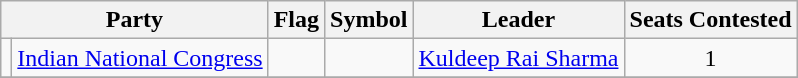<table class="wikitable" style="text-align:center">
<tr>
<th colspan="2">Party</th>
<th>Flag</th>
<th>Symbol</th>
<th>Leader</th>
<th>Seats Contested</th>
</tr>
<tr>
<td></td>
<td><a href='#'>Indian National Congress</a></td>
<td></td>
<td></td>
<td><a href='#'>Kuldeep Rai Sharma</a></td>
<td>1</td>
</tr>
<tr>
</tr>
</table>
